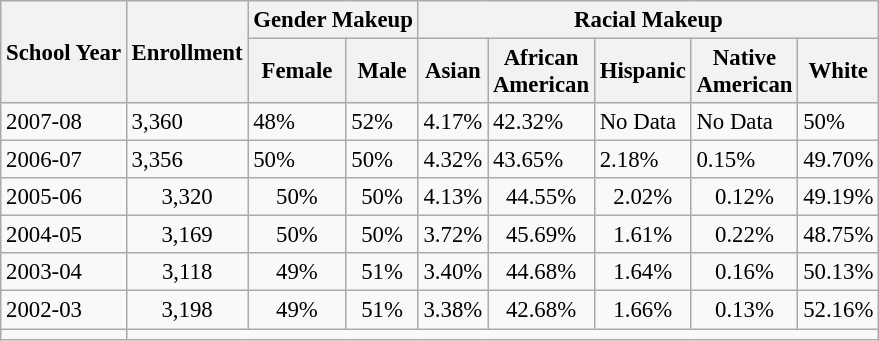<table class="wikitable" style="font-size: 95%;">
<tr>
<th rowspan="2">School Year</th>
<th rowspan="2">Enrollment</th>
<th colspan="2">Gender Makeup</th>
<th colspan="5">Racial Makeup</th>
</tr>
<tr>
<th>Female</th>
<th>Male</th>
<th>Asian</th>
<th>African <br>American</th>
<th>Hispanic</th>
<th>Native <br>American</th>
<th>White</th>
</tr>
<tr>
<td>2007-08</td>
<td>3,360</td>
<td>48%</td>
<td>52%</td>
<td>4.17%</td>
<td>42.32%</td>
<td>No Data</td>
<td>No Data</td>
<td>50%</td>
</tr>
<tr>
<td>2006-07</td>
<td>3,356</td>
<td>50%</td>
<td>50%</td>
<td>4.32%</td>
<td>43.65%</td>
<td>2.18%</td>
<td>0.15%</td>
<td>49.70%</td>
</tr>
<tr>
<td align="left">2005-06</td>
<td align="center">3,320</td>
<td align="center">50%</td>
<td align="center">50%</td>
<td align="center">4.13%</td>
<td align="center">44.55%</td>
<td align="center">2.02%</td>
<td align="center">0.12%</td>
<td align="center">49.19%</td>
</tr>
<tr>
<td align="left">2004-05</td>
<td align="center">3,169</td>
<td align="center">50%</td>
<td align="center">50%</td>
<td align="center">3.72%</td>
<td align="center">45.69%</td>
<td align="center">1.61%</td>
<td align="center">0.22%</td>
<td align="center">48.75%</td>
</tr>
<tr>
<td align="left">2003-04</td>
<td align="center">3,118</td>
<td align="center">49%</td>
<td align="center">51%</td>
<td align="center">3.40%</td>
<td align="center">44.68%</td>
<td align="center">1.64%</td>
<td align="center">0.16%</td>
<td align="center">50.13%</td>
</tr>
<tr>
<td align="left">2002-03</td>
<td align="center">3,198</td>
<td align="center">49%</td>
<td align="center">51%</td>
<td align="center">3.38%</td>
<td align="center">42.68%</td>
<td align="center">1.66%</td>
<td align="center">0.13%</td>
<td align="center">52.16%</td>
</tr>
<tr>
<td></td>
</tr>
</table>
